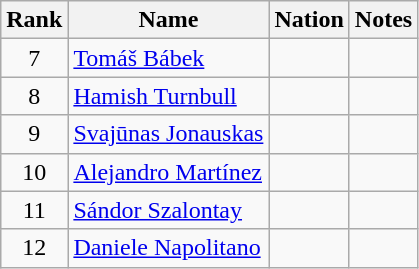<table class="wikitable sortable" style="text-align:center">
<tr>
<th>Rank</th>
<th>Name</th>
<th>Nation</th>
<th>Notes</th>
</tr>
<tr>
<td>7</td>
<td align=left><a href='#'>Tomáš Bábek</a></td>
<td align=left></td>
<td></td>
</tr>
<tr>
<td>8</td>
<td align=left><a href='#'>Hamish Turnbull</a></td>
<td align=left></td>
<td></td>
</tr>
<tr>
<td>9</td>
<td align=left><a href='#'>Svajūnas Jonauskas</a></td>
<td align=left></td>
<td></td>
</tr>
<tr>
<td>10</td>
<td align=left><a href='#'>Alejandro Martínez</a></td>
<td align=left></td>
<td></td>
</tr>
<tr>
<td>11</td>
<td align=left><a href='#'>Sándor Szalontay</a></td>
<td align=left></td>
<td></td>
</tr>
<tr>
<td>12</td>
<td align=left><a href='#'>Daniele Napolitano</a></td>
<td align=left></td>
<td></td>
</tr>
</table>
